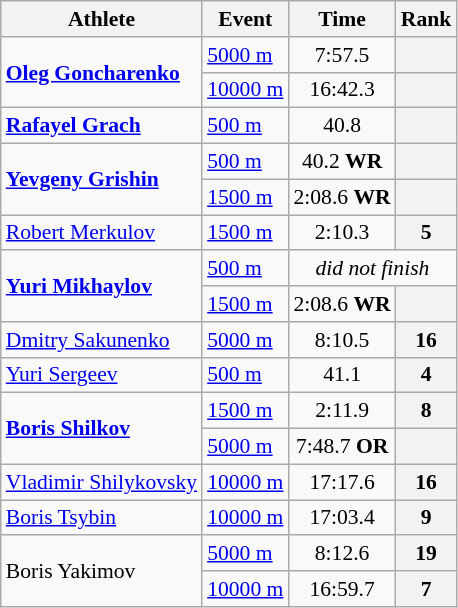<table class="wikitable" style="font-size:90%">
<tr>
<th>Athlete</th>
<th>Event</th>
<th>Time</th>
<th>Rank</th>
</tr>
<tr>
<td rowspan=2><strong><a href='#'>Oleg Goncharenko</a></strong></td>
<td><a href='#'>5000 m</a></td>
<td align="center">7:57.5</td>
<th align="center"></th>
</tr>
<tr>
<td><a href='#'>10000 m</a></td>
<td align="center">16:42.3</td>
<th align="center"></th>
</tr>
<tr>
<td rowspan=1><strong><a href='#'>Rafayel Grach</a></strong></td>
<td><a href='#'>500 m</a></td>
<td align="center">40.8</td>
<th align="center"></th>
</tr>
<tr>
<td rowspan=2><strong><a href='#'>Yevgeny Grishin</a></strong></td>
<td><a href='#'>500 m</a></td>
<td align="center">40.2 <strong>WR</strong></td>
<th align="center"></th>
</tr>
<tr>
<td><a href='#'>1500 m</a></td>
<td align="center">2:08.6 <strong>WR</strong></td>
<th align="center"></th>
</tr>
<tr>
<td rowspan=1><a href='#'>Robert Merkulov</a></td>
<td><a href='#'>1500 m</a></td>
<td align="center">2:10.3</td>
<th align="center">5</th>
</tr>
<tr>
<td rowspan=2><strong><a href='#'>Yuri Mikhaylov</a></strong></td>
<td><a href='#'>500 m</a></td>
<td align="center" colspan=2><em>did not finish</em></td>
</tr>
<tr>
<td><a href='#'>1500 m</a></td>
<td align="center">2:08.6 <strong>WR</strong></td>
<th align="center"></th>
</tr>
<tr>
<td rowspan=1><a href='#'>Dmitry Sakunenko</a></td>
<td><a href='#'>5000 m</a></td>
<td align="center">8:10.5</td>
<th align="center">16</th>
</tr>
<tr>
<td rowspan=1><a href='#'>Yuri Sergeev</a></td>
<td><a href='#'>500 m</a></td>
<td align="center">41.1</td>
<th align="center">4</th>
</tr>
<tr>
<td rowspan=2><strong><a href='#'>Boris Shilkov</a></strong></td>
<td><a href='#'>1500 m</a></td>
<td align="center">2:11.9</td>
<th align="center">8</th>
</tr>
<tr>
<td><a href='#'>5000 m</a></td>
<td align="center">7:48.7 <strong>OR</strong></td>
<th align="center"></th>
</tr>
<tr>
<td rowspan=1><a href='#'>Vladimir Shilykovsky</a></td>
<td><a href='#'>10000 m</a></td>
<td align="center">17:17.6</td>
<th align="center">16</th>
</tr>
<tr>
<td rowspan=1><a href='#'>Boris Tsybin</a></td>
<td><a href='#'>10000 m</a></td>
<td align="center">17:03.4</td>
<th align="center">9</th>
</tr>
<tr>
<td rowspan=2>Boris Yakimov</td>
<td><a href='#'>5000 m</a></td>
<td align="center">8:12.6</td>
<th align="center">19</th>
</tr>
<tr>
<td><a href='#'>10000 m</a></td>
<td align="center">16:59.7</td>
<th align="center">7</th>
</tr>
</table>
